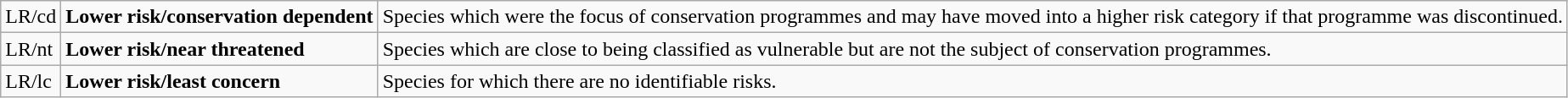<table class="wikitable" style="text-align:left">
<tr>
<td>LR/cd</td>
<td><strong>Lower risk/conservation dependent</strong></td>
<td>Species which were the focus of conservation programmes and may have moved into a higher risk category if that programme was discontinued.</td>
</tr>
<tr>
<td>LR/nt</td>
<td><strong>Lower risk/near threatened</strong></td>
<td>Species which are close to being classified as vulnerable but are not the subject of conservation programmes.</td>
</tr>
<tr>
<td>LR/lc</td>
<td><strong>Lower risk/least concern</strong></td>
<td>Species for which there are no identifiable risks.</td>
</tr>
</table>
